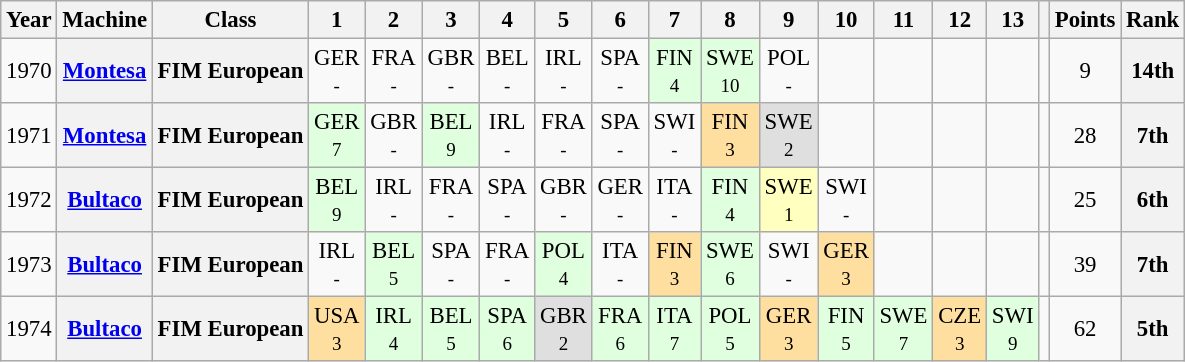<table class="wikitable" style="text-align:center; font-size:95%">
<tr>
<th>Year</th>
<th>Machine</th>
<th>Class</th>
<th>1</th>
<th>2</th>
<th>3</th>
<th>4</th>
<th>5</th>
<th>6</th>
<th>7</th>
<th>8</th>
<th>9</th>
<th>10</th>
<th>11</th>
<th>12</th>
<th>13</th>
<th></th>
<th>Points</th>
<th>Rank</th>
</tr>
<tr>
<td>1970</td>
<th><a href='#'>Montesa</a></th>
<th>FIM European</th>
<td>GER<br><small>-</small></td>
<td>FRA<br><small>-</small></td>
<td>GBR<br><small>-</small></td>
<td>BEL<br><small>-</small></td>
<td>IRL<br><small>-</small></td>
<td>SPA<br><small>-</small></td>
<td style="background:#DFFFDF;">FIN<br><small>4</small></td>
<td style="background:#DFFFDF;">SWE<br><small>10</small></td>
<td>POL<br><small>-</small></td>
<td></td>
<td></td>
<td></td>
<td></td>
<td></td>
<td>9</td>
<th>14th</th>
</tr>
<tr>
<td>1971</td>
<th><a href='#'>Montesa</a></th>
<th>FIM European</th>
<td style="background:#DFFFDF;">GER<br><small>7</small></td>
<td>GBR<br><small>-</small></td>
<td style="background:#DFFFDF;">BEL<br><small>9</small></td>
<td>IRL<br><small>-</small></td>
<td>FRA<br><small>-</small></td>
<td>SPA<br><small>-</small></td>
<td>SWI<br><small>-</small></td>
<td style="background:#FFDF9F;">FIN<br><small>3</small></td>
<td style="background:#DFDFDF;">SWE<br><small>2</small></td>
<td></td>
<td></td>
<td></td>
<td></td>
<td></td>
<td>28</td>
<th>7th</th>
</tr>
<tr>
<td>1972</td>
<th><a href='#'>Bultaco</a></th>
<th>FIM European</th>
<td style="background:#DFFFDF;">BEL<br><small>9</small></td>
<td>IRL<br><small>-</small></td>
<td>FRA<br><small>-</small></td>
<td>SPA<br><small>-</small></td>
<td>GBR<br><small>-</small></td>
<td>GER<br><small>-</small></td>
<td>ITA<br><small>-</small></td>
<td style="background:#DFFFDF;">FIN<br><small>4</small></td>
<td style="background:#FFFFBF;">SWE<br><small>1</small></td>
<td>SWI<br><small>-</small></td>
<td></td>
<td></td>
<td></td>
<td></td>
<td>25</td>
<th>6th</th>
</tr>
<tr>
<td>1973</td>
<th><a href='#'>Bultaco</a></th>
<th>FIM European</th>
<td>IRL<br><small>-</small></td>
<td style="background:#DFFFDF;">BEL<br><small>5</small></td>
<td>SPA<br><small>-</small></td>
<td>FRA<br><small>-</small></td>
<td style="background:#DFFFDF;">POL<br><small>4</small></td>
<td>ITA<br><small>-</small></td>
<td style="background:#FFDF9F;">FIN<br><small>3</small></td>
<td style="background:#DFFFDF;">SWE<br><small>6</small></td>
<td>SWI<br><small>-</small></td>
<td style="background:#FFDF9F;">GER<br><small>3</small></td>
<td></td>
<td></td>
<td></td>
<td></td>
<td>39</td>
<th>7th</th>
</tr>
<tr>
<td>1974</td>
<th><a href='#'>Bultaco</a></th>
<th>FIM European</th>
<td style="background:#FFDF9F;">USA<br><small>3</small></td>
<td style="background:#DFFFDF;">IRL<br><small>4</small></td>
<td style="background:#DFFFDF;">BEL<br><small>5</small></td>
<td style="background:#DFFFDF;">SPA<br><small>6</small></td>
<td style="background:#DFDFDF;">GBR<br><small>2</small></td>
<td style="background:#DFFFDF;">FRA<br><small>6</small></td>
<td style="background:#DFFFDF;">ITA<br><small>7</small></td>
<td style="background:#DFFFDF;">POL<br><small>5</small></td>
<td style="background:#FFDF9F;">GER<br><small>3</small></td>
<td style="background:#DFFFDF;">FIN<br><small>5</small></td>
<td style="background:#DFFFDF;">SWE<br><small>7</small></td>
<td style="background:#FFDF9F;">CZE<br><small>3</small></td>
<td style="background:#DFFFDF;">SWI<br><small>9</small></td>
<td></td>
<td>62</td>
<th>5th</th>
</tr>
</table>
